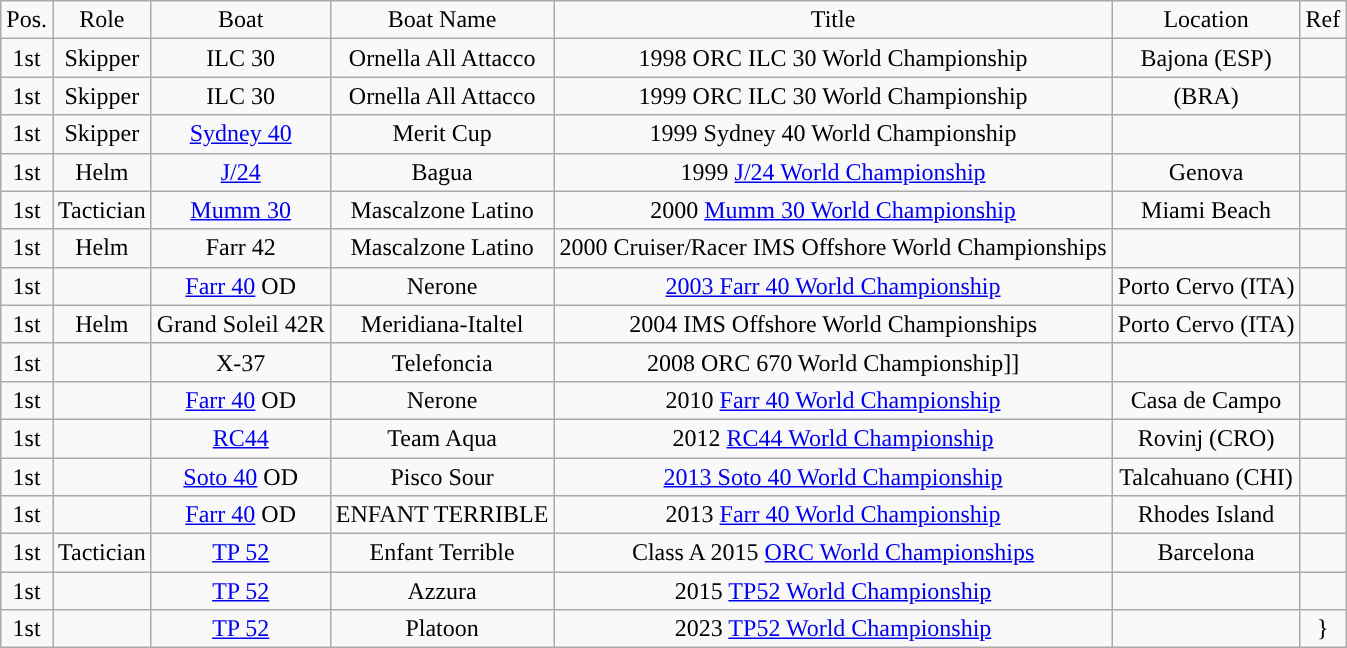<table class="wikitable" style="text-align: center;">
<tr>
<td>Pos.</td>
<td>Role</td>
<td>Boat</td>
<td>Boat Name</td>
<td>Title</td>
<td>Location</td>
<td>Ref</td>
</tr>
<tr>
<td>1st</td>
<td>Skipper</td>
<td>ILC 30</td>
<td>Ornella All Attacco</td>
<td>1998 ORC ILC 30 World Championship</td>
<td>Bajona (ESP)</td>
<td></td>
</tr>
<tr>
<td>1st</td>
<td>Skipper</td>
<td>ILC 30</td>
<td>Ornella All Attacco</td>
<td>1999 ORC ILC 30 World Championship</td>
<td>(BRA)</td>
<td></td>
</tr>
<tr>
<td>1st</td>
<td>Skipper</td>
<td><a href='#'>Sydney 40</a></td>
<td>Merit Cup</td>
<td>1999 Sydney 40 World Championship</td>
<td></td>
<td></td>
</tr>
<tr>
<td>1st</td>
<td>Helm</td>
<td><a href='#'>J/24</a></td>
<td>Bagua</td>
<td>1999 <a href='#'>J/24 World Championship</a></td>
<td>Genova</td>
<td></td>
</tr>
<tr>
<td>1st</td>
<td>Tactician</td>
<td><a href='#'>Mumm 30</a></td>
<td>Mascalzone Latino</td>
<td>2000 <a href='#'>Mumm 30 World Championship</a></td>
<td>Miami Beach</td>
<td></td>
</tr>
<tr>
<td>1st</td>
<td>Helm</td>
<td>Farr 42</td>
<td>Mascalzone Latino</td>
<td>2000 Cruiser/Racer IMS Offshore World Championships</td>
<td></td>
<td></td>
</tr>
<tr>
<td>1st</td>
<td></td>
<td><a href='#'>Farr 40</a> OD</td>
<td>Nerone</td>
<td><a href='#'>2003 Farr 40 World Championship</a></td>
<td>Porto Cervo (ITA)</td>
<td></td>
</tr>
<tr>
<td>1st</td>
<td>Helm</td>
<td>Grand Soleil 42R</td>
<td>Meridiana-Italtel</td>
<td>2004 IMS Offshore World Championships</td>
<td>Porto Cervo (ITA)</td>
<td></td>
</tr>
<tr>
<td>1st</td>
<td></td>
<td>X-37</td>
<td>Telefoncia</td>
<td>2008 ORC 670 World Championship]]</td>
<td></td>
<td></td>
</tr>
<tr>
<td>1st</td>
<td></td>
<td><a href='#'>Farr 40</a> OD</td>
<td>Nerone</td>
<td>2010 <a href='#'>Farr 40 World Championship</a></td>
<td>Casa de Campo</td>
<td></td>
</tr>
<tr>
<td>1st</td>
<td></td>
<td><a href='#'>RC44</a></td>
<td>Team Aqua</td>
<td>2012 <a href='#'>RC44 World Championship</a></td>
<td>Rovinj (CRO)</td>
<td></td>
</tr>
<tr>
<td>1st</td>
<td></td>
<td><a href='#'>Soto 40</a> OD</td>
<td>Pisco Sour</td>
<td><a href='#'>2013 Soto 40 World Championship</a></td>
<td>Talcahuano (CHI)</td>
<td></td>
</tr>
<tr>
<td>1st</td>
<td></td>
<td><a href='#'>Farr 40</a> OD</td>
<td>ENFANT TERRIBLE</td>
<td>2013 <a href='#'>Farr 40 World Championship</a></td>
<td>Rhodes Island</td>
<td></td>
</tr>
<tr>
<td>1st</td>
<td>Tactician</td>
<td><a href='#'>TP 52</a></td>
<td>Enfant Terrible</td>
<td>Class A 2015 <a href='#'>ORC World Championships</a></td>
<td>Barcelona</td>
<td></td>
</tr>
<tr>
<td>1st</td>
<td></td>
<td><a href='#'>TP 52</a></td>
<td>Azzura</td>
<td>2015 <a href='#'>TP52 World Championship</a></td>
<td></td>
<td></td>
</tr>
<tr>
<td>1st</td>
<td></td>
<td><a href='#'>TP 52</a></td>
<td>Platoon</td>
<td>2023 <a href='#'>TP52 World Championship</a></td>
<td></td>
<td>}</td>
</tr>
</table>
